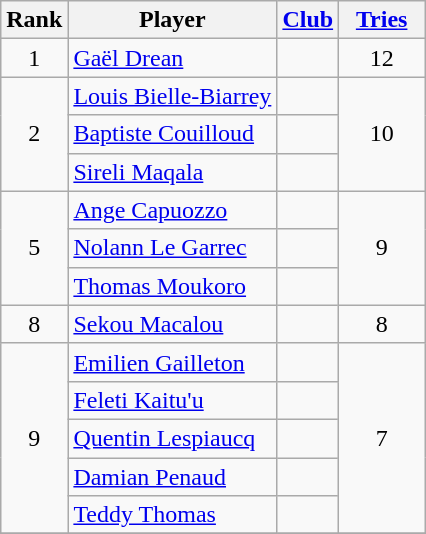<table class="wikitable" style="text-align:center">
<tr>
<th>Rank</th>
<th>Player</th>
<th><a href='#'>Club</a></th>
<th style="width:50px;"><a href='#'>Tries</a></th>
</tr>
<tr>
<td>1</td>
<td align=left> <a href='#'>Gaël Drean</a></td>
<td align=left></td>
<td>12</td>
</tr>
<tr>
<td rowspan=3>2</td>
<td align=left> <a href='#'>Louis Bielle-Biarrey</a></td>
<td align=left></td>
<td rowspan=3>10</td>
</tr>
<tr>
<td align=left> <a href='#'>Baptiste Couilloud</a></td>
<td align=left></td>
</tr>
<tr>
<td align=left> <a href='#'>Sireli Maqala</a></td>
<td align=left></td>
</tr>
<tr>
<td rowspan=3>5</td>
<td align=left> <a href='#'>Ange Capuozzo</a></td>
<td align=left></td>
<td rowspan=3>9</td>
</tr>
<tr>
<td align=left> <a href='#'>Nolann Le Garrec</a></td>
<td align=left></td>
</tr>
<tr>
<td align=left> <a href='#'>Thomas Moukoro</a></td>
<td align=left></td>
</tr>
<tr>
<td>8</td>
<td align=left> <a href='#'>Sekou Macalou</a></td>
<td align=left></td>
<td>8</td>
</tr>
<tr>
<td rowspan=5>9</td>
<td align=left> <a href='#'>Emilien Gailleton</a></td>
<td align=left></td>
<td rowspan=5>7</td>
</tr>
<tr>
<td align=left> <a href='#'>Feleti Kaitu'u</a></td>
<td align=left></td>
</tr>
<tr>
<td align=left> <a href='#'>Quentin Lespiaucq</a></td>
<td align=left></td>
</tr>
<tr>
<td align=left> <a href='#'>Damian Penaud</a></td>
<td align=left></td>
</tr>
<tr>
<td align=left> <a href='#'>Teddy Thomas</a></td>
<td align=left></td>
</tr>
<tr>
</tr>
</table>
